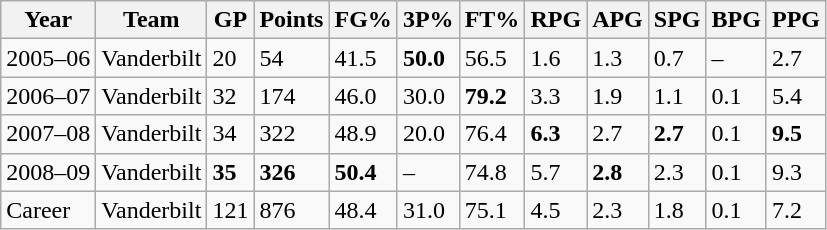<table class="wikitable">
<tr>
<th>Year</th>
<th>Team</th>
<th>GP</th>
<th>Points</th>
<th>FG%</th>
<th>3P%</th>
<th>FT%</th>
<th>RPG</th>
<th>APG</th>
<th>SPG</th>
<th>BPG</th>
<th>PPG</th>
</tr>
<tr>
<td>2005–06</td>
<td>Vanderbilt</td>
<td>20</td>
<td>54</td>
<td>41.5</td>
<td><strong>50.0</strong></td>
<td>56.5</td>
<td>1.6</td>
<td>1.3</td>
<td>0.7</td>
<td>–</td>
<td>2.7</td>
</tr>
<tr>
<td>2006–07</td>
<td>Vanderbilt</td>
<td>32</td>
<td>174</td>
<td>46.0</td>
<td>30.0</td>
<td><strong>79.2</strong></td>
<td>3.3</td>
<td>1.9</td>
<td>1.1</td>
<td>0.1</td>
<td>5.4</td>
</tr>
<tr>
<td>2007–08</td>
<td>Vanderbilt</td>
<td>34</td>
<td>322</td>
<td>48.9</td>
<td>20.0</td>
<td>76.4</td>
<td><strong>6.3</strong></td>
<td>2.7</td>
<td><strong>2.7</strong></td>
<td>0.1</td>
<td><strong>9.5</strong></td>
</tr>
<tr>
<td>2008–09</td>
<td>Vanderbilt</td>
<td><strong>35</strong></td>
<td><strong>326</strong></td>
<td><strong>50.4</strong></td>
<td>–</td>
<td>74.8</td>
<td>5.7</td>
<td><strong>2.8</strong></td>
<td>2.3</td>
<td>0.1</td>
<td>9.3</td>
</tr>
<tr>
<td>Career</td>
<td>Vanderbilt</td>
<td>121</td>
<td>876</td>
<td>48.4</td>
<td>31.0</td>
<td>75.1</td>
<td>4.5</td>
<td>2.3</td>
<td>1.8</td>
<td>0.1</td>
<td>7.2</td>
</tr>
</table>
